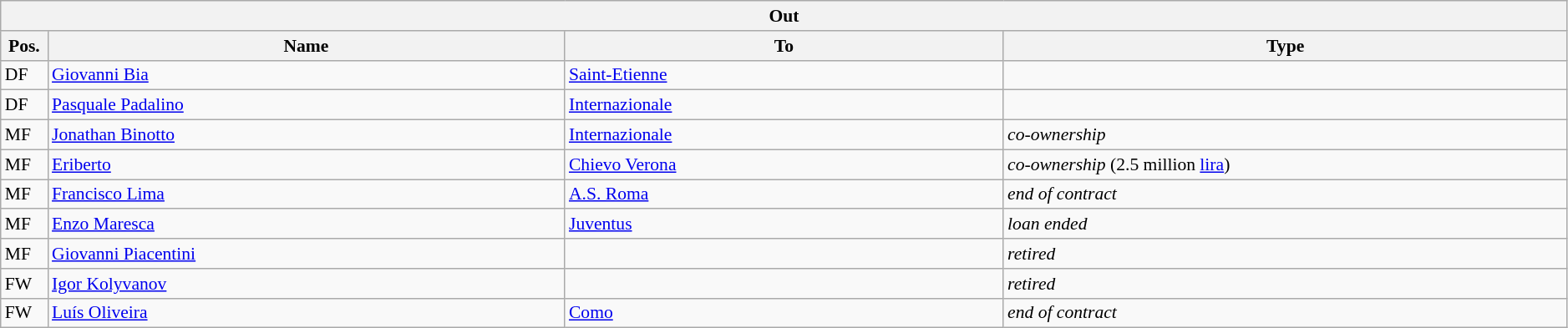<table class="wikitable" style="font-size:90%;width:99%;">
<tr>
<th colspan="4">Out</th>
</tr>
<tr>
<th width=3%>Pos.</th>
<th width=33%>Name</th>
<th width=28%>To</th>
<th width=36%>Type</th>
</tr>
<tr>
<td>DF</td>
<td><a href='#'>Giovanni Bia</a></td>
<td><a href='#'>Saint-Etienne</a></td>
<td></td>
</tr>
<tr>
<td>DF</td>
<td><a href='#'>Pasquale Padalino</a></td>
<td><a href='#'>Internazionale</a></td>
<td></td>
</tr>
<tr>
<td>MF</td>
<td><a href='#'>Jonathan Binotto</a></td>
<td><a href='#'>Internazionale</a></td>
<td><em>co-ownership</em></td>
</tr>
<tr>
<td>MF</td>
<td><a href='#'>Eriberto</a></td>
<td><a href='#'>Chievo Verona</a></td>
<td><em>co-ownership</em> (2.5 million <a href='#'>lira</a>)</td>
</tr>
<tr>
<td>MF</td>
<td><a href='#'>Francisco Lima</a></td>
<td><a href='#'>A.S. Roma</a></td>
<td><em>end of contract</em></td>
</tr>
<tr>
<td>MF</td>
<td><a href='#'>Enzo Maresca</a></td>
<td><a href='#'>Juventus</a></td>
<td><em>loan ended</em></td>
</tr>
<tr>
<td>MF</td>
<td><a href='#'>Giovanni Piacentini</a></td>
<td></td>
<td><em>retired</em></td>
</tr>
<tr>
<td>FW</td>
<td><a href='#'>Igor Kolyvanov</a></td>
<td></td>
<td><em>retired</em></td>
</tr>
<tr>
<td>FW</td>
<td><a href='#'>Luís Oliveira</a></td>
<td><a href='#'>Como</a></td>
<td><em>end of contract</em></td>
</tr>
</table>
